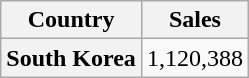<table class="wikitable plainrowheaders">
<tr>
<th>Country</th>
<th>Sales</th>
</tr>
<tr>
<th scope="row">South Korea </th>
<td>1,120,388</td>
</tr>
</table>
